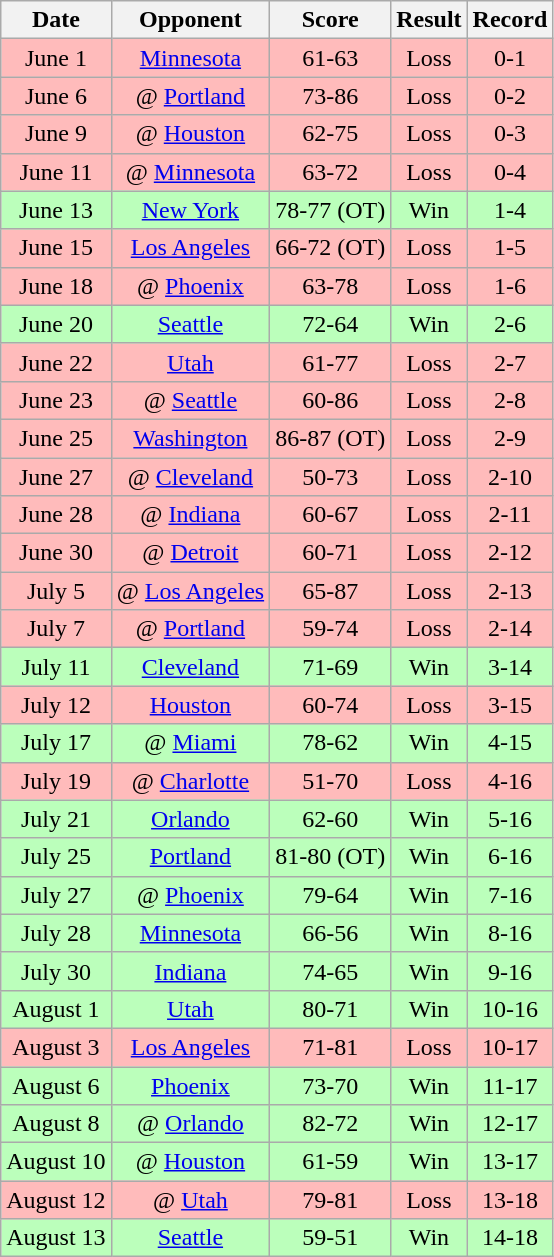<table class="wikitable">
<tr>
<th>Date</th>
<th>Opponent</th>
<th>Score</th>
<th>Result</th>
<th>Record</th>
</tr>
<tr align="center" bgcolor="ffbbbb">
<td>June 1</td>
<td><a href='#'>Minnesota</a></td>
<td>61-63</td>
<td>Loss</td>
<td>0-1</td>
</tr>
<tr align="center" bgcolor="ffbbbb">
<td>June 6</td>
<td>@ <a href='#'>Portland</a></td>
<td>73-86</td>
<td>Loss</td>
<td>0-2</td>
</tr>
<tr align="center" bgcolor="ffbbbb">
<td>June 9</td>
<td>@ <a href='#'>Houston</a></td>
<td>62-75</td>
<td>Loss</td>
<td>0-3</td>
</tr>
<tr align="center" bgcolor="ffbbbb">
<td>June 11</td>
<td>@ <a href='#'>Minnesota</a></td>
<td>63-72</td>
<td>Loss</td>
<td>0-4</td>
</tr>
<tr align="center" bgcolor="bbffbb">
<td>June 13</td>
<td><a href='#'>New York</a></td>
<td>78-77 (OT)</td>
<td>Win</td>
<td>1-4</td>
</tr>
<tr align="center" bgcolor="ffbbbb">
<td>June 15</td>
<td><a href='#'>Los Angeles</a></td>
<td>66-72 (OT)</td>
<td>Loss</td>
<td>1-5</td>
</tr>
<tr align="center" bgcolor="ffbbbb">
<td>June 18</td>
<td>@ <a href='#'>Phoenix</a></td>
<td>63-78</td>
<td>Loss</td>
<td>1-6</td>
</tr>
<tr align="center" bgcolor="bbffbb">
<td>June 20</td>
<td><a href='#'>Seattle</a></td>
<td>72-64</td>
<td>Win</td>
<td>2-6</td>
</tr>
<tr align="center" bgcolor="ffbbbb">
<td>June 22</td>
<td><a href='#'>Utah</a></td>
<td>61-77</td>
<td>Loss</td>
<td>2-7</td>
</tr>
<tr align="center" bgcolor="ffbbbb">
<td>June 23</td>
<td>@ <a href='#'>Seattle</a></td>
<td>60-86</td>
<td>Loss</td>
<td>2-8</td>
</tr>
<tr align="center" bgcolor="ffbbbb">
<td>June 25</td>
<td><a href='#'>Washington</a></td>
<td>86-87 (OT)</td>
<td>Loss</td>
<td>2-9</td>
</tr>
<tr align="center" bgcolor="ffbbbb">
<td>June 27</td>
<td>@ <a href='#'>Cleveland</a></td>
<td>50-73</td>
<td>Loss</td>
<td>2-10</td>
</tr>
<tr align="center" bgcolor="ffbbbb">
<td>June 28</td>
<td>@ <a href='#'>Indiana</a></td>
<td>60-67</td>
<td>Loss</td>
<td>2-11</td>
</tr>
<tr align="center" bgcolor="ffbbbb">
<td>June 30</td>
<td>@ <a href='#'>Detroit</a></td>
<td>60-71</td>
<td>Loss</td>
<td>2-12</td>
</tr>
<tr align="center" bgcolor="ffbbbb">
<td>July 5</td>
<td>@ <a href='#'>Los Angeles</a></td>
<td>65-87</td>
<td>Loss</td>
<td>2-13</td>
</tr>
<tr align="center" bgcolor="ffbbbb">
<td>July 7</td>
<td>@ <a href='#'>Portland</a></td>
<td>59-74</td>
<td>Loss</td>
<td>2-14</td>
</tr>
<tr align="center" bgcolor="bbffbb">
<td>July 11</td>
<td><a href='#'>Cleveland</a></td>
<td>71-69</td>
<td>Win</td>
<td>3-14</td>
</tr>
<tr align="center" bgcolor="ffbbbb">
<td>July 12</td>
<td><a href='#'>Houston</a></td>
<td>60-74</td>
<td>Loss</td>
<td>3-15</td>
</tr>
<tr align="center" bgcolor="bbffbb">
<td>July 17</td>
<td>@ <a href='#'>Miami</a></td>
<td>78-62</td>
<td>Win</td>
<td>4-15</td>
</tr>
<tr align="center" bgcolor="ffbbbb">
<td>July 19</td>
<td>@ <a href='#'>Charlotte</a></td>
<td>51-70</td>
<td>Loss</td>
<td>4-16</td>
</tr>
<tr align="center" bgcolor="bbffbb">
<td>July 21</td>
<td><a href='#'>Orlando</a></td>
<td>62-60</td>
<td>Win</td>
<td>5-16</td>
</tr>
<tr align="center" bgcolor="bbffbb">
<td>July 25</td>
<td><a href='#'>Portland</a></td>
<td>81-80 (OT)</td>
<td>Win</td>
<td>6-16</td>
</tr>
<tr align="center" bgcolor="bbffbb">
<td>July 27</td>
<td>@ <a href='#'>Phoenix</a></td>
<td>79-64</td>
<td>Win</td>
<td>7-16</td>
</tr>
<tr align="center" bgcolor="bbffbb">
<td>July 28</td>
<td><a href='#'>Minnesota</a></td>
<td>66-56</td>
<td>Win</td>
<td>8-16</td>
</tr>
<tr align="center" bgcolor="bbffbb">
<td>July 30</td>
<td><a href='#'>Indiana</a></td>
<td>74-65</td>
<td>Win</td>
<td>9-16</td>
</tr>
<tr align="center" bgcolor="bbffbb">
<td>August 1</td>
<td><a href='#'>Utah</a></td>
<td>80-71</td>
<td>Win</td>
<td>10-16</td>
</tr>
<tr align="center" bgcolor="ffbbbb">
<td>August 3</td>
<td><a href='#'>Los Angeles</a></td>
<td>71-81</td>
<td>Loss</td>
<td>10-17</td>
</tr>
<tr align="center" bgcolor="bbffbb">
<td>August 6</td>
<td><a href='#'>Phoenix</a></td>
<td>73-70</td>
<td>Win</td>
<td>11-17</td>
</tr>
<tr align="center" bgcolor="bbffbb">
<td>August 8</td>
<td>@ <a href='#'>Orlando</a></td>
<td>82-72</td>
<td>Win</td>
<td>12-17</td>
</tr>
<tr align="center" bgcolor="bbffbb">
<td>August 10</td>
<td>@ <a href='#'>Houston</a></td>
<td>61-59</td>
<td>Win</td>
<td>13-17</td>
</tr>
<tr align="center" bgcolor="ffbbbb">
<td>August 12</td>
<td>@ <a href='#'>Utah</a></td>
<td>79-81</td>
<td>Loss</td>
<td>13-18</td>
</tr>
<tr align="center" bgcolor="bbffbb">
<td>August 13</td>
<td><a href='#'>Seattle</a></td>
<td>59-51</td>
<td>Win</td>
<td>14-18</td>
</tr>
</table>
